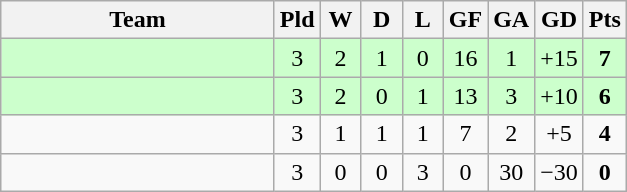<table class="wikitable" style="text-align:center;">
<tr>
<th width=175>Team</th>
<th width=20 abbr="Played">Pld</th>
<th width=20 abbr="Won">W</th>
<th width=20 abbr="Drawn">D</th>
<th width=20 abbr="Lost">L</th>
<th width=20 abbr="Goals for">GF</th>
<th width=20 abbr="Goals against">GA</th>
<th width=20 abbr="Goal difference">GD</th>
<th width=20 abbr="Points">Pts</th>
</tr>
<tr bgcolor=#ccffcc>
<td align=left></td>
<td>3</td>
<td>2</td>
<td>1</td>
<td>0</td>
<td>16</td>
<td>1</td>
<td>+15</td>
<td><strong>7</strong></td>
</tr>
<tr bgcolor=#ccffcc>
<td align=left></td>
<td>3</td>
<td>2</td>
<td>0</td>
<td>1</td>
<td>13</td>
<td>3</td>
<td>+10</td>
<td><strong>6</strong></td>
</tr>
<tr>
<td align=left></td>
<td>3</td>
<td>1</td>
<td>1</td>
<td>1</td>
<td>7</td>
<td>2</td>
<td>+5</td>
<td><strong>4</strong></td>
</tr>
<tr>
<td align=left></td>
<td>3</td>
<td>0</td>
<td>0</td>
<td>3</td>
<td>0</td>
<td>30</td>
<td>−30</td>
<td><strong>0</strong></td>
</tr>
</table>
